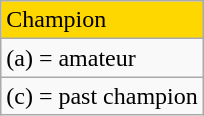<table class="wikitable">
<tr style="background:gold">
<td>Champion</td>
</tr>
<tr>
<td>(a) = amateur</td>
</tr>
<tr>
<td>(c) = past champion</td>
</tr>
</table>
